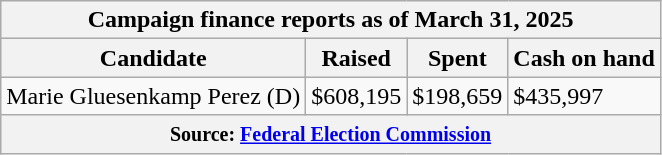<table class="wikitable sortable">
<tr>
<th colspan=4>Campaign finance reports as of March 31, 2025</th>
</tr>
<tr style="text-align:center;">
<th>Candidate</th>
<th>Raised</th>
<th>Spent</th>
<th>Cash on hand</th>
</tr>
<tr>
<td>Marie Gluesenkamp Perez (D)</td>
<td>$608,195</td>
<td>$198,659</td>
<td>$435,997</td>
</tr>
<tr>
<th colspan="4"><small>Source: <a href='#'>Federal Election Commission</a></small></th>
</tr>
</table>
